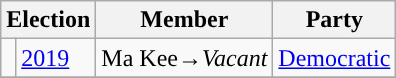<table class="wikitable">
<tr>
<th colspan="2">Election</th>
<th>Member</th>
<th>Party</th>
</tr>
<tr>
<td style="color:inherit;background:"></td>
<td><a href='#'>2019</a></td>
<td>Ma Kee→<em>Vacant</em></td>
<td><a href='#'>Democratic</a></td>
</tr>
<tr>
</tr>
</table>
